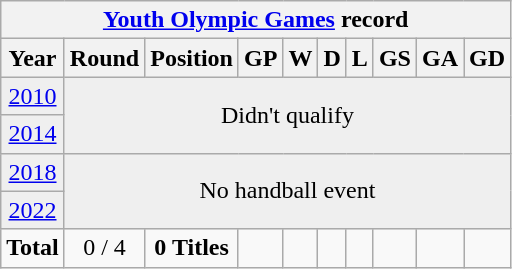<table class="wikitable" style="text-align: center;">
<tr>
<th colspan=10><a href='#'>Youth Olympic Games</a> record</th>
</tr>
<tr>
<th>Year</th>
<th>Round</th>
<th>Position</th>
<th>GP</th>
<th>W</th>
<th>D</th>
<th>L</th>
<th>GS</th>
<th>GA</th>
<th>GD</th>
</tr>
<tr bgcolor="efefef">
<td> <a href='#'>2010</a></td>
<td Colspan=10 rowspan=2>Didn't qualify</td>
</tr>
<tr bgcolor="efefef">
<td> <a href='#'>2014</a></td>
</tr>
<tr bgcolor="efefef">
<td> <a href='#'>2018</a></td>
<td colspan=10 rowspan=2>No handball event</td>
</tr>
<tr bgcolor="efefef">
<td> <a href='#'>2022</a></td>
</tr>
<tr>
<td><strong>Total</strong></td>
<td>0 / 4</td>
<td><strong>0 Titles</strong></td>
<td></td>
<td></td>
<td></td>
<td></td>
<td></td>
<td></td>
<td></td>
</tr>
</table>
